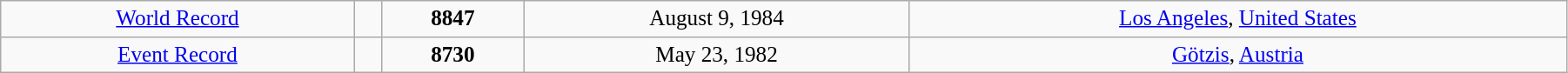<table class="wikitable" style=" text-align:center; font-size:105%;" width="95%">
<tr>
<td><a href='#'>World Record</a></td>
<td></td>
<td><strong>8847</strong> </td>
<td>August 9, 1984</td>
<td> <a href='#'>Los Angeles</a>, <a href='#'>United States</a></td>
</tr>
<tr>
<td><a href='#'>Event Record</a></td>
<td></td>
<td><strong>8730</strong></td>
<td>May 23, 1982</td>
<td> <a href='#'>Götzis</a>, <a href='#'>Austria</a></td>
</tr>
</table>
